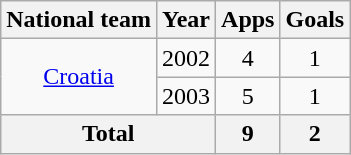<table class="wikitable" style="text-align:center">
<tr>
<th>National team</th>
<th>Year</th>
<th>Apps</th>
<th>Goals</th>
</tr>
<tr>
<td rowspan="2"><a href='#'>Croatia</a></td>
<td>2002</td>
<td>4</td>
<td>1</td>
</tr>
<tr>
<td>2003</td>
<td>5</td>
<td>1</td>
</tr>
<tr>
<th colspan="2">Total</th>
<th>9</th>
<th>2</th>
</tr>
</table>
